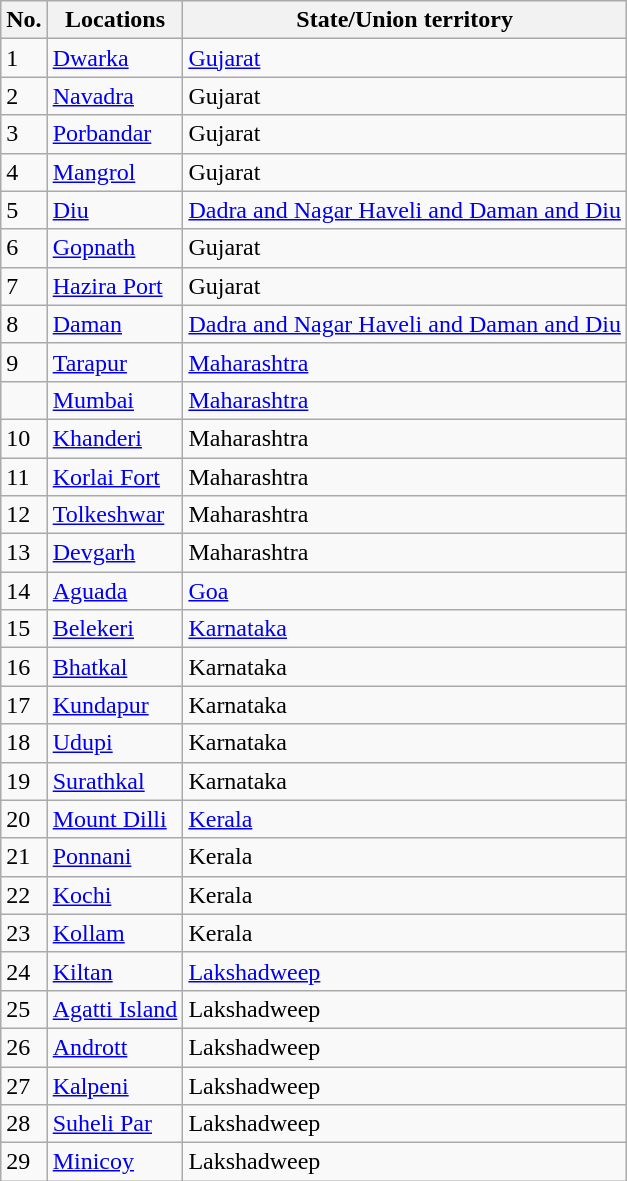<table class="wikitable">
<tr>
<th>No.</th>
<th>Locations</th>
<th>State/Union territory</th>
</tr>
<tr>
<td>1</td>
<td><a href='#'>Dwarka</a></td>
<td><a href='#'>Gujarat</a></td>
</tr>
<tr>
<td>2</td>
<td><a href='#'>Navadra</a></td>
<td>Gujarat</td>
</tr>
<tr>
<td>3</td>
<td><a href='#'>Porbandar</a></td>
<td>Gujarat</td>
</tr>
<tr>
<td>4</td>
<td><a href='#'>Mangrol</a></td>
<td>Gujarat</td>
</tr>
<tr>
<td>5</td>
<td><a href='#'>Diu</a></td>
<td><a href='#'>Dadra and Nagar Haveli and Daman and Diu</a></td>
</tr>
<tr>
<td>6</td>
<td><a href='#'>Gopnath</a></td>
<td>Gujarat</td>
</tr>
<tr>
<td>7</td>
<td><a href='#'>Hazira Port</a></td>
<td>Gujarat</td>
</tr>
<tr>
<td>8</td>
<td><a href='#'>Daman</a></td>
<td><a href='#'>Dadra and Nagar Haveli and Daman and Diu</a></td>
</tr>
<tr>
<td>9</td>
<td><a href='#'>Tarapur</a></td>
<td><a href='#'>Maharashtra</a></td>
</tr>
<tr>
<td></td>
<td><a href='#'>Mumbai</a></td>
<td><a href='#'>Maharashtra</a></td>
</tr>
<tr>
<td>10</td>
<td><a href='#'>Khanderi</a></td>
<td>Maharashtra</td>
</tr>
<tr>
<td>11</td>
<td><a href='#'>Korlai Fort</a></td>
<td>Maharashtra</td>
</tr>
<tr>
<td>12</td>
<td><a href='#'>Tolkeshwar</a></td>
<td>Maharashtra</td>
</tr>
<tr>
<td>13</td>
<td><a href='#'>Devgarh</a></td>
<td>Maharashtra</td>
</tr>
<tr>
<td>14</td>
<td><a href='#'>Aguada</a></td>
<td><a href='#'>Goa</a></td>
</tr>
<tr>
<td>15</td>
<td><a href='#'>Belekeri</a></td>
<td><a href='#'>Karnataka</a></td>
</tr>
<tr>
<td>16</td>
<td><a href='#'>Bhatkal</a></td>
<td>Karnataka</td>
</tr>
<tr>
<td>17</td>
<td><a href='#'>Kundapur</a></td>
<td>Karnataka</td>
</tr>
<tr>
<td>18</td>
<td><a href='#'>Udupi</a></td>
<td>Karnataka</td>
</tr>
<tr>
<td>19</td>
<td><a href='#'>Surathkal</a></td>
<td>Karnataka</td>
</tr>
<tr>
<td>20</td>
<td><a href='#'>Mount Dilli</a></td>
<td><a href='#'>Kerala</a></td>
</tr>
<tr>
<td>21</td>
<td><a href='#'>Ponnani</a></td>
<td>Kerala</td>
</tr>
<tr>
<td>22</td>
<td><a href='#'>Kochi</a></td>
<td>Kerala</td>
</tr>
<tr>
<td>23</td>
<td><a href='#'>Kollam</a></td>
<td>Kerala</td>
</tr>
<tr>
<td>24</td>
<td><a href='#'>Kiltan</a></td>
<td><a href='#'>Lakshadweep</a></td>
</tr>
<tr>
<td>25</td>
<td><a href='#'>Agatti Island</a></td>
<td>Lakshadweep</td>
</tr>
<tr>
<td>26</td>
<td><a href='#'>Andrott</a></td>
<td>Lakshadweep</td>
</tr>
<tr>
<td>27</td>
<td><a href='#'>Kalpeni</a></td>
<td>Lakshadweep</td>
</tr>
<tr>
<td>28</td>
<td><a href='#'>Suheli Par</a></td>
<td>Lakshadweep</td>
</tr>
<tr>
<td>29</td>
<td><a href='#'>Minicoy</a></td>
<td>Lakshadweep</td>
</tr>
</table>
